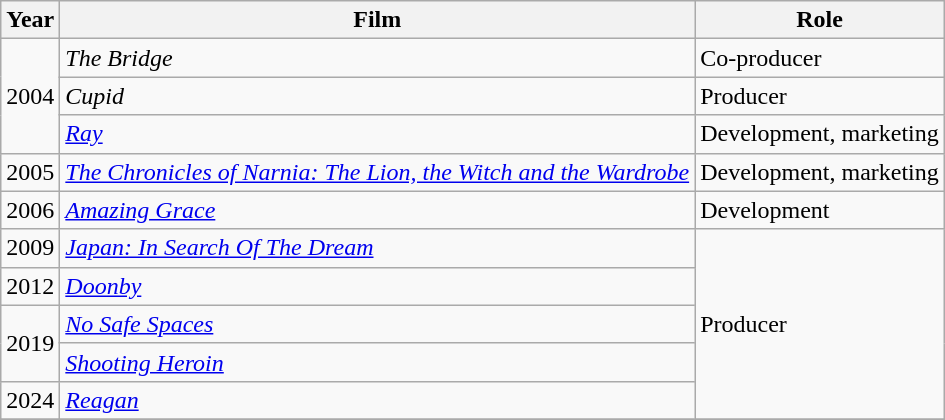<table class="wikitable sortable" style=text-align:left>
<tr>
<th scope="col">Year</th>
<th scope="col">Film</th>
<th scope="col">Role</th>
</tr>
<tr>
<td rowspan="3">2004</td>
<td><em>The Bridge</em></td>
<td>Co-producer</td>
</tr>
<tr>
<td><em>Cupid</em></td>
<td>Producer</td>
</tr>
<tr>
<td><em><a href='#'>Ray</a></em></td>
<td>Development, marketing</td>
</tr>
<tr>
<td>2005</td>
<td><em><a href='#'>The Chronicles of Narnia: The Lion, the Witch and the Wardrobe</a></em></td>
<td>Development, marketing</td>
</tr>
<tr>
<td>2006</td>
<td><em><a href='#'>Amazing Grace</a></em></td>
<td>Development</td>
</tr>
<tr>
<td>2009</td>
<td><em><a href='#'>Japan: In Search Of The Dream</a></em></td>
<td rowspan="5">Producer</td>
</tr>
<tr>
<td>2012</td>
<td><em><a href='#'>Doonby</a></em></td>
</tr>
<tr>
<td rowspan="2">2019</td>
<td><em><a href='#'>No Safe Spaces</a></em></td>
</tr>
<tr>
<td><em><a href='#'>Shooting Heroin</a></em></td>
</tr>
<tr>
<td>2024</td>
<td><em><a href='#'>Reagan</a></em></td>
</tr>
<tr>
</tr>
</table>
